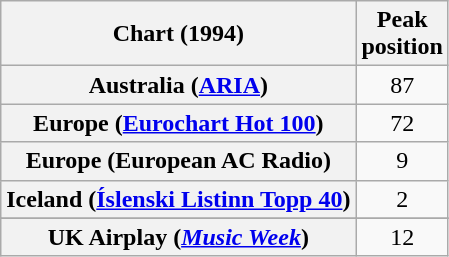<table class="wikitable sortable plainrowheaders" style="text-align:center">
<tr>
<th>Chart (1994)</th>
<th>Peak<br>position</th>
</tr>
<tr>
<th scope="row">Australia (<a href='#'>ARIA</a>)</th>
<td>87</td>
</tr>
<tr>
<th scope="row">Europe (<a href='#'>Eurochart Hot 100</a>)</th>
<td>72</td>
</tr>
<tr>
<th scope="row">Europe (European AC Radio)</th>
<td>9</td>
</tr>
<tr>
<th scope="row">Iceland (<a href='#'>Íslenski Listinn Topp 40</a>)</th>
<td>2</td>
</tr>
<tr>
</tr>
<tr>
</tr>
<tr>
</tr>
<tr>
<th scope="row">UK Airplay (<em><a href='#'>Music Week</a></em>)</th>
<td>12</td>
</tr>
</table>
